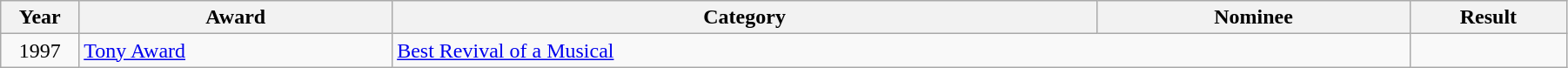<table class="wikitable" style="width:95%;">
<tr>
<th style="width:5%;">Year</th>
<th style="width:20%;">Award</th>
<th style="width:45%;">Category</th>
<th style="width:20%;">Nominee</th>
<th style="width:10%;">Result</th>
</tr>
<tr>
<td style="text-align:center;">1997</td>
<td><a href='#'>Tony Award</a></td>
<td colspan="2"><a href='#'>Best Revival of a Musical</a></td>
<td></td>
</tr>
</table>
